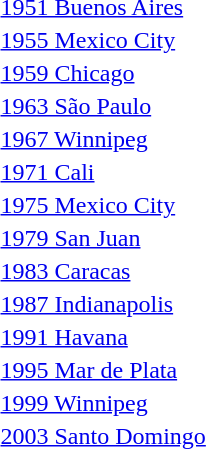<table>
<tr>
<td><a href='#'>1951 Buenos Aires</a></td>
<td></td>
<td></td>
<td></td>
</tr>
<tr>
<td><a href='#'>1955 Mexico City</a></td>
<td></td>
<td></td>
<td></td>
</tr>
<tr>
<td><a href='#'>1959 Chicago</a></td>
<td></td>
<td></td>
<td></td>
</tr>
<tr>
<td><a href='#'>1963 São Paulo</a></td>
<td></td>
<td></td>
<td></td>
</tr>
<tr>
<td><a href='#'>1967 Winnipeg</a></td>
<td></td>
<td></td>
<td></td>
</tr>
<tr>
<td><a href='#'>1971 Cali</a></td>
<td></td>
<td></td>
<td></td>
</tr>
<tr>
<td><a href='#'>1975 Mexico City</a></td>
<td></td>
<td></td>
<td></td>
</tr>
<tr>
<td><a href='#'>1979 San Juan</a></td>
<td></td>
<td></td>
<td></td>
</tr>
<tr>
<td><a href='#'>1983 Caracas</a></td>
<td></td>
<td></td>
<td></td>
</tr>
<tr>
<td><a href='#'>1987 Indianapolis</a></td>
<td></td>
<td></td>
<td></td>
</tr>
<tr>
<td><a href='#'>1991 Havana</a></td>
<td></td>
<td></td>
<td></td>
</tr>
<tr>
<td><a href='#'>1995 Mar de Plata</a></td>
<td></td>
<td></td>
<td></td>
</tr>
<tr>
<td><a href='#'>1999 Winnipeg</a></td>
<td></td>
<td></td>
<td></td>
</tr>
<tr>
<td><a href='#'>2003 Santo Domingo</a></td>
<td></td>
<td></td>
<td></td>
</tr>
</table>
